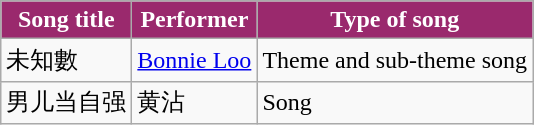<table class="wikitable" align=center>
<tr>
<th style="background:#9A296D; color:white">Song title</th>
<th style="background:#9A296D; color:white">Performer</th>
<th style="background:#9A296D; color:white">Type of song</th>
</tr>
<tr>
<td>未知數</td>
<td><a href='#'>Bonnie Loo</a></td>
<td>Theme and sub-theme song</td>
</tr>
<tr>
<td>男儿当自强</td>
<td>黄沾</td>
<td>Song</td>
</tr>
</table>
